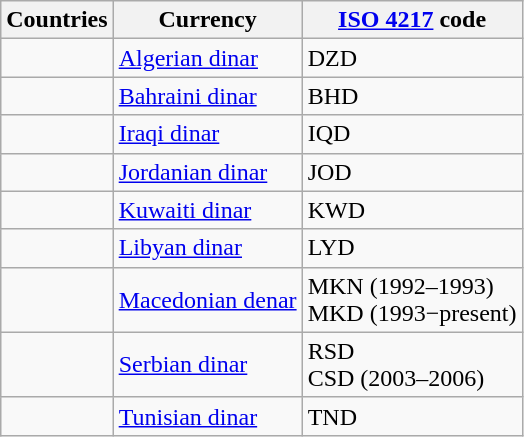<table class="wikitable sortable">
<tr>
<th>Countries</th>
<th>Currency</th>
<th><a href='#'>ISO 4217</a> code</th>
</tr>
<tr>
<td></td>
<td><a href='#'>Algerian dinar</a></td>
<td>DZD</td>
</tr>
<tr>
<td></td>
<td><a href='#'>Bahraini dinar</a></td>
<td>BHD</td>
</tr>
<tr>
<td></td>
<td><a href='#'>Iraqi dinar</a></td>
<td>IQD</td>
</tr>
<tr>
<td></td>
<td><a href='#'>Jordanian dinar</a></td>
<td>JOD</td>
</tr>
<tr>
<td></td>
<td><a href='#'>Kuwaiti dinar</a></td>
<td>KWD</td>
</tr>
<tr>
<td></td>
<td><a href='#'>Libyan dinar</a></td>
<td>LYD</td>
</tr>
<tr>
<td></td>
<td><a href='#'>Macedonian denar</a></td>
<td>MKN (1992–1993)<br>MKD (1993−present)</td>
</tr>
<tr>
<td></td>
<td><a href='#'>Serbian dinar</a></td>
<td>RSD<br>CSD (2003–2006)</td>
</tr>
<tr>
<td></td>
<td><a href='#'>Tunisian dinar</a></td>
<td>TND</td>
</tr>
</table>
